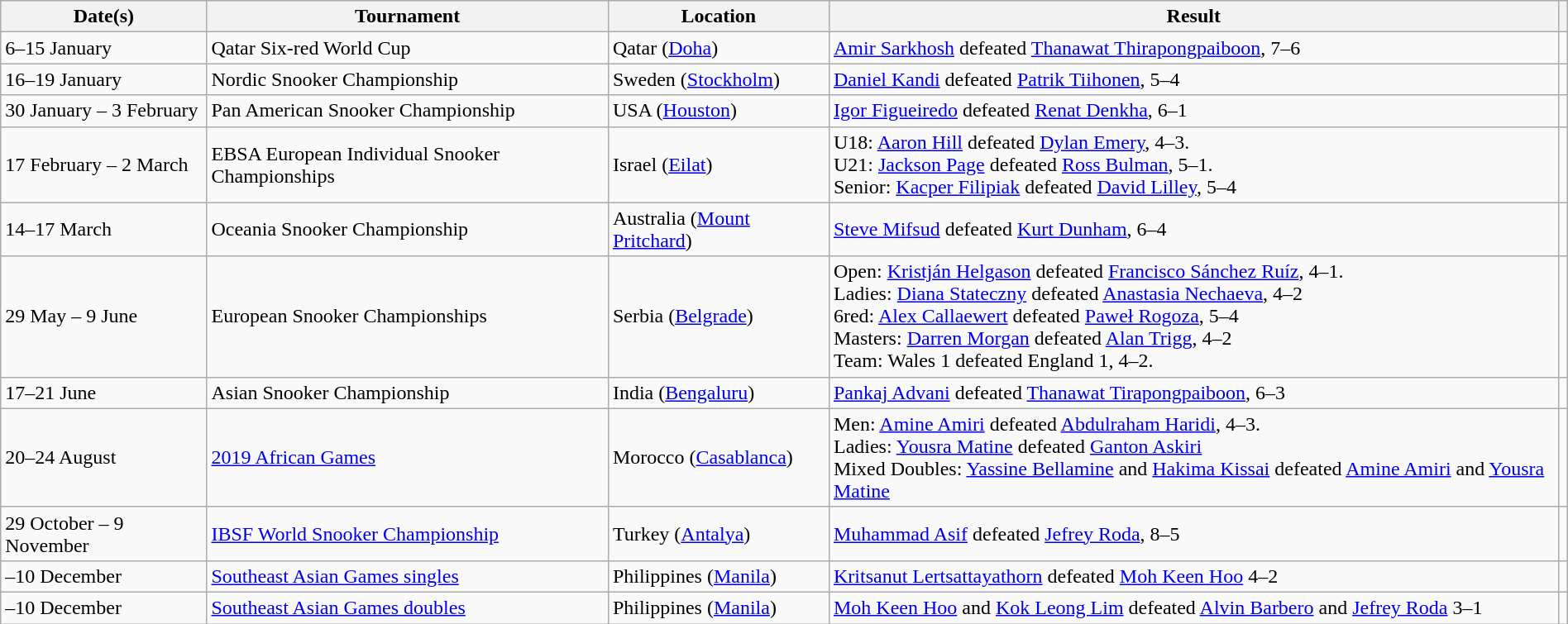<table class="sortable wikitable" width="100%" cellpadding="5" style="margin: 1em auto 1em auto">
<tr>
<th scope="col">Date(s)</th>
<th wscope="col">Tournament</th>
<th scope="col">Location</th>
<th scope="col" class="unsortable">Result</th>
<th scope="col" class="unsortable"></th>
</tr>
<tr>
<td>6–15 January</td>
<td>Qatar Six-red World Cup</td>
<td>Qatar (<a href='#'>Doha</a>)</td>
<td><a href='#'>Amir Sarkhosh</a> defeated <a href='#'>Thanawat Thirapongpaiboon</a>, 7–6</td>
<td align="center"></td>
</tr>
<tr>
<td>16–19 January</td>
<td>Nordic Snooker Championship</td>
<td>Sweden (<a href='#'>Stockholm</a>)</td>
<td><a href='#'>Daniel Kandi</a> defeated <a href='#'>Patrik Tiihonen</a>, 5–4</td>
<td align="center"></td>
</tr>
<tr>
<td>30 January – 3 February</td>
<td>Pan American Snooker Championship</td>
<td>USA (<a href='#'>Houston</a>)</td>
<td><a href='#'>Igor Figueiredo</a> defeated <a href='#'>Renat Denkha</a>, 6–1</td>
<td align="center"></td>
</tr>
<tr>
<td>17 February – 2 March</td>
<td>EBSA European Individual Snooker Championships</td>
<td>Israel (<a href='#'>Eilat</a>)</td>
<td>U18: <a href='#'>Aaron Hill</a> defeated <a href='#'>Dylan Emery</a>, 4–3. <br>U21: <a href='#'>Jackson Page</a> defeated <a href='#'>Ross Bulman</a>, 5–1. <br> Senior: <a href='#'>Kacper Filipiak</a> defeated <a href='#'>David Lilley</a>, 5–4</td>
<td align="center"></td>
</tr>
<tr>
<td>14–17 March</td>
<td>Oceania Snooker Championship</td>
<td>Australia (<a href='#'>Mount Pritchard</a>)</td>
<td><a href='#'>Steve Mifsud</a> defeated <a href='#'>Kurt Dunham</a>, 6–4</td>
<td align="center"></td>
</tr>
<tr>
<td>29 May – 9 June</td>
<td>European Snooker Championships</td>
<td>Serbia (<a href='#'>Belgrade</a>)</td>
<td>Open: <a href='#'>Kristján Helgason</a> defeated <a href='#'>Francisco Sánchez Ruíz</a>, 4–1. <br>Ladies: <a href='#'>Diana Stateczny</a> defeated <a href='#'>Anastasia Nechaeva</a>, 4–2 <br>6red: <a href='#'>Alex Callaewert</a> defeated <a href='#'>Paweł Rogoza</a>, 5–4 <br>Masters: <a href='#'>Darren Morgan</a> defeated <a href='#'>Alan Trigg</a>, 4–2 <br>Team: Wales 1 defeated England 1, 4–2.</td>
<td align="center"></td>
</tr>
<tr>
<td>17–21 June</td>
<td>Asian Snooker Championship</td>
<td>India (<a href='#'>Bengaluru</a>)</td>
<td><a href='#'>Pankaj Advani</a> defeated <a href='#'>Thanawat Tirapongpaiboon</a>, 6–3</td>
<td align="center"></td>
</tr>
<tr>
<td>20–24 August</td>
<td><a href='#'>2019 African Games</a></td>
<td>Morocco (<a href='#'>Casablanca</a>)</td>
<td>Men: <a href='#'>Amine Amiri</a> defeated <a href='#'>Abdulraham Haridi</a>, 4–3. <br>Ladies: <a href='#'>Yousra Matine</a> defeated <a href='#'>Ganton Askiri</a><br>Mixed Doubles: <a href='#'>Yassine Bellamine</a> and <a href='#'>Hakima Kissai</a> defeated <a href='#'>Amine Amiri</a> and <a href='#'>Yousra Matine</a></td>
<td align="center"></td>
</tr>
<tr>
<td>29 October – 9 November</td>
<td><a href='#'>IBSF World Snooker Championship</a></td>
<td>Turkey (<a href='#'>Antalya</a>)</td>
<td><a href='#'>Muhammad Asif</a> defeated <a href='#'>Jefrey Roda</a>, 8–5</td>
<td align="center"></td>
</tr>
<tr>
<td>–10 December</td>
<td><a href='#'>Southeast Asian Games singles</a></td>
<td>Philippines (<a href='#'>Manila</a>)</td>
<td><a href='#'>Kritsanut Lertsattayathorn</a> defeated <a href='#'>Moh Keen Hoo</a> 4–2</td>
<td align="center"></td>
</tr>
<tr>
<td>–10 December</td>
<td><a href='#'>Southeast Asian Games doubles</a></td>
<td>Philippines (<a href='#'>Manila</a>)</td>
<td><a href='#'>Moh Keen Hoo</a> and <a href='#'>Kok Leong Lim</a> defeated <a href='#'>Alvin Barbero</a> and <a href='#'>Jefrey Roda</a> 3–1</td>
<td align="center"></td>
</tr>
</table>
